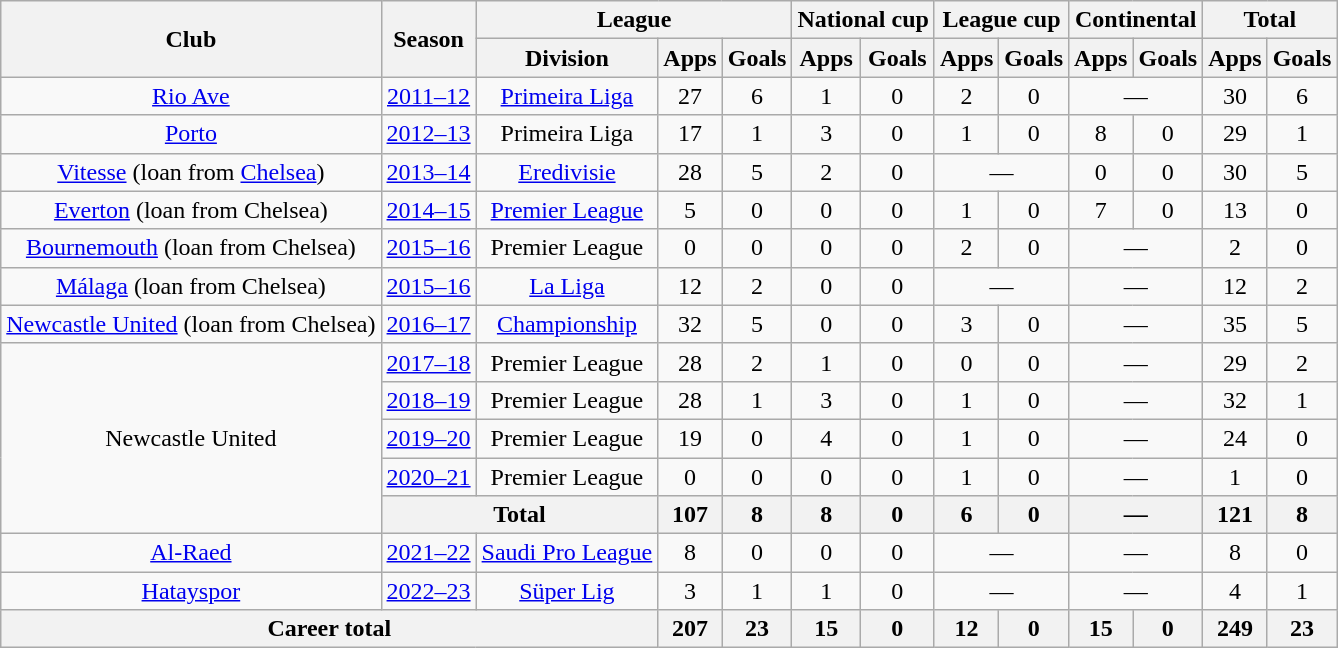<table class="wikitable" style="text-align: center">
<tr>
<th rowspan="2">Club</th>
<th rowspan="2">Season</th>
<th colspan="3">League</th>
<th colspan="2">National cup</th>
<th colspan="2">League cup</th>
<th colspan="2">Continental</th>
<th colspan="4">Total</th>
</tr>
<tr>
<th>Division</th>
<th>Apps</th>
<th>Goals</th>
<th>Apps</th>
<th>Goals</th>
<th>Apps</th>
<th>Goals</th>
<th>Apps</th>
<th>Goals</th>
<th>Apps</th>
<th>Goals</th>
</tr>
<tr>
<td><a href='#'>Rio Ave</a></td>
<td><a href='#'>2011–12</a></td>
<td><a href='#'>Primeira Liga</a></td>
<td>27</td>
<td>6</td>
<td>1</td>
<td>0</td>
<td>2</td>
<td>0</td>
<td colspan="2">—</td>
<td>30</td>
<td>6</td>
</tr>
<tr>
<td><a href='#'>Porto</a></td>
<td><a href='#'>2012–13</a></td>
<td>Primeira Liga</td>
<td>17</td>
<td>1</td>
<td>3</td>
<td>0</td>
<td>1</td>
<td>0</td>
<td>8</td>
<td>0</td>
<td>29</td>
<td>1</td>
</tr>
<tr>
<td><a href='#'>Vitesse</a> (loan from <a href='#'>Chelsea</a>)</td>
<td><a href='#'>2013–14</a></td>
<td><a href='#'>Eredivisie</a></td>
<td>28</td>
<td>5</td>
<td>2</td>
<td>0</td>
<td colspan="2">—</td>
<td>0</td>
<td>0</td>
<td>30</td>
<td>5</td>
</tr>
<tr>
<td><a href='#'>Everton</a> (loan from Chelsea)</td>
<td><a href='#'>2014–15</a></td>
<td><a href='#'>Premier League</a></td>
<td>5</td>
<td>0</td>
<td>0</td>
<td>0</td>
<td>1</td>
<td>0</td>
<td>7</td>
<td>0</td>
<td>13</td>
<td>0</td>
</tr>
<tr>
<td><a href='#'>Bournemouth</a> (loan from Chelsea)</td>
<td><a href='#'>2015–16</a></td>
<td>Premier League</td>
<td>0</td>
<td>0</td>
<td>0</td>
<td>0</td>
<td>2</td>
<td>0</td>
<td colspan="2">—</td>
<td>2</td>
<td>0</td>
</tr>
<tr>
<td><a href='#'>Málaga</a> (loan from Chelsea)</td>
<td><a href='#'>2015–16</a></td>
<td><a href='#'>La Liga</a></td>
<td>12</td>
<td>2</td>
<td>0</td>
<td>0</td>
<td colspan="2">—</td>
<td colspan="2">—</td>
<td>12</td>
<td>2</td>
</tr>
<tr>
<td><a href='#'>Newcastle United</a> (loan from Chelsea)</td>
<td><a href='#'>2016–17</a></td>
<td><a href='#'>Championship</a></td>
<td>32</td>
<td>5</td>
<td>0</td>
<td>0</td>
<td>3</td>
<td>0</td>
<td colspan="2">—</td>
<td>35</td>
<td>5</td>
</tr>
<tr>
<td rowspan="5">Newcastle United</td>
<td><a href='#'>2017–18</a></td>
<td>Premier League</td>
<td>28</td>
<td>2</td>
<td>1</td>
<td>0</td>
<td>0</td>
<td>0</td>
<td colspan="2">—</td>
<td>29</td>
<td>2</td>
</tr>
<tr>
<td><a href='#'>2018–19</a></td>
<td>Premier League</td>
<td>28</td>
<td>1</td>
<td>3</td>
<td>0</td>
<td>1</td>
<td>0</td>
<td colspan="2">—</td>
<td>32</td>
<td>1</td>
</tr>
<tr>
<td><a href='#'>2019–20</a></td>
<td>Premier League</td>
<td>19</td>
<td>0</td>
<td>4</td>
<td>0</td>
<td>1</td>
<td>0</td>
<td colspan="2">—</td>
<td>24</td>
<td>0</td>
</tr>
<tr>
<td><a href='#'>2020–21</a></td>
<td>Premier League</td>
<td>0</td>
<td>0</td>
<td>0</td>
<td>0</td>
<td>1</td>
<td>0</td>
<td colspan="2">—</td>
<td>1</td>
<td>0</td>
</tr>
<tr>
<th colspan="2">Total</th>
<th>107</th>
<th>8</th>
<th>8</th>
<th>0</th>
<th>6</th>
<th>0</th>
<th colspan="2">—</th>
<th>121</th>
<th>8</th>
</tr>
<tr>
<td><a href='#'>Al-Raed</a></td>
<td><a href='#'>2021–22</a></td>
<td><a href='#'>Saudi Pro League</a></td>
<td>8</td>
<td>0</td>
<td>0</td>
<td>0</td>
<td colspan="2">—</td>
<td colspan="2">—</td>
<td>8</td>
<td>0</td>
</tr>
<tr>
<td><a href='#'>Hatayspor</a></td>
<td><a href='#'>2022–23</a></td>
<td><a href='#'>Süper Lig</a></td>
<td>3</td>
<td>1</td>
<td>1</td>
<td>0</td>
<td colspan="2">—</td>
<td colspan="2">—</td>
<td>4</td>
<td>1</td>
</tr>
<tr>
<th colspan="3">Career total</th>
<th>207</th>
<th>23</th>
<th>15</th>
<th>0</th>
<th>12</th>
<th>0</th>
<th>15</th>
<th>0</th>
<th>249</th>
<th>23</th>
</tr>
</table>
